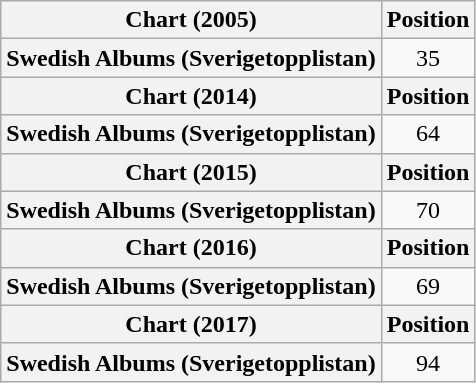<table class="wikitable plainrowheaders" style="text-align:center">
<tr>
<th scope="col">Chart (2005)</th>
<th scope="col">Position</th>
</tr>
<tr>
<th scope="row">Swedish Albums (Sverigetopplistan)</th>
<td>35</td>
</tr>
<tr>
<th scope="col">Chart (2014)</th>
<th scope="col">Position</th>
</tr>
<tr>
<th scope="row">Swedish Albums (Sverigetopplistan)</th>
<td>64</td>
</tr>
<tr>
<th scope="col">Chart (2015)</th>
<th scope="col">Position</th>
</tr>
<tr>
<th scope="row">Swedish Albums (Sverigetopplistan)</th>
<td>70</td>
</tr>
<tr>
<th scope="col">Chart (2016)</th>
<th scope="col">Position</th>
</tr>
<tr>
<th scope="row">Swedish Albums (Sverigetopplistan)</th>
<td>69</td>
</tr>
<tr>
<th scope="col">Chart (2017)</th>
<th scope="col">Position</th>
</tr>
<tr>
<th scope="row">Swedish Albums (Sverigetopplistan)</th>
<td>94</td>
</tr>
</table>
